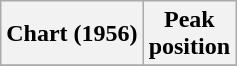<table class="wikitable sortable">
<tr>
<th align="left">Chart (1956)</th>
<th align="center">Peak<br>position</th>
</tr>
<tr>
</tr>
</table>
